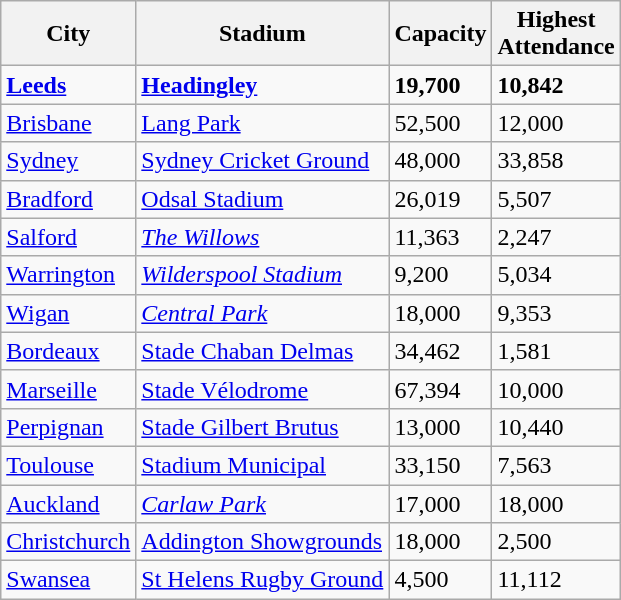<table class = "wikitable">
<tr>
<th>City</th>
<th>Stadium</th>
<th>Capacity</th>
<th>Highest<br>Attendance</th>
</tr>
<tr>
<td><strong></strong> <strong><a href='#'>Leeds</a></strong></td>
<td><strong><a href='#'>Headingley</a></strong></td>
<td><strong>19,700</strong></td>
<td><strong>10,842</strong></td>
</tr>
<tr>
<td> <a href='#'>Brisbane</a></td>
<td><a href='#'>Lang Park</a></td>
<td>52,500</td>
<td>12,000</td>
</tr>
<tr>
<td> <a href='#'>Sydney</a></td>
<td><a href='#'>Sydney Cricket Ground</a></td>
<td>48,000</td>
<td>33,858</td>
</tr>
<tr>
<td> <a href='#'>Bradford</a></td>
<td><a href='#'>Odsal Stadium</a></td>
<td>26,019</td>
<td>5,507</td>
</tr>
<tr>
<td> <a href='#'>Salford</a></td>
<td><em><a href='#'>The Willows</a></em></td>
<td>11,363</td>
<td>2,247</td>
</tr>
<tr>
<td> <a href='#'>Warrington</a></td>
<td><em><a href='#'>Wilderspool Stadium</a></em></td>
<td>9,200</td>
<td>5,034</td>
</tr>
<tr>
<td> <a href='#'>Wigan</a></td>
<td><em><a href='#'>Central Park</a></em></td>
<td>18,000</td>
<td>9,353</td>
</tr>
<tr>
<td> <a href='#'>Bordeaux</a></td>
<td><a href='#'>Stade Chaban Delmas</a></td>
<td>34,462</td>
<td>1,581</td>
</tr>
<tr>
<td> <a href='#'>Marseille</a></td>
<td><a href='#'>Stade Vélodrome</a></td>
<td>67,394</td>
<td>10,000</td>
</tr>
<tr>
<td> <a href='#'>Perpignan</a></td>
<td><a href='#'>Stade Gilbert Brutus</a></td>
<td>13,000</td>
<td>10,440</td>
</tr>
<tr>
<td> <a href='#'>Toulouse</a></td>
<td><a href='#'>Stadium Municipal</a></td>
<td>33,150</td>
<td>7,563</td>
</tr>
<tr>
<td> <a href='#'>Auckland</a></td>
<td><em><a href='#'>Carlaw Park</a></em></td>
<td>17,000</td>
<td>18,000</td>
</tr>
<tr>
<td> <a href='#'>Christchurch</a></td>
<td><a href='#'>Addington Showgrounds</a></td>
<td>18,000</td>
<td>2,500</td>
</tr>
<tr>
<td> <a href='#'>Swansea</a></td>
<td><a href='#'>St Helens Rugby Ground</a></td>
<td>4,500</td>
<td>11,112</td>
</tr>
</table>
